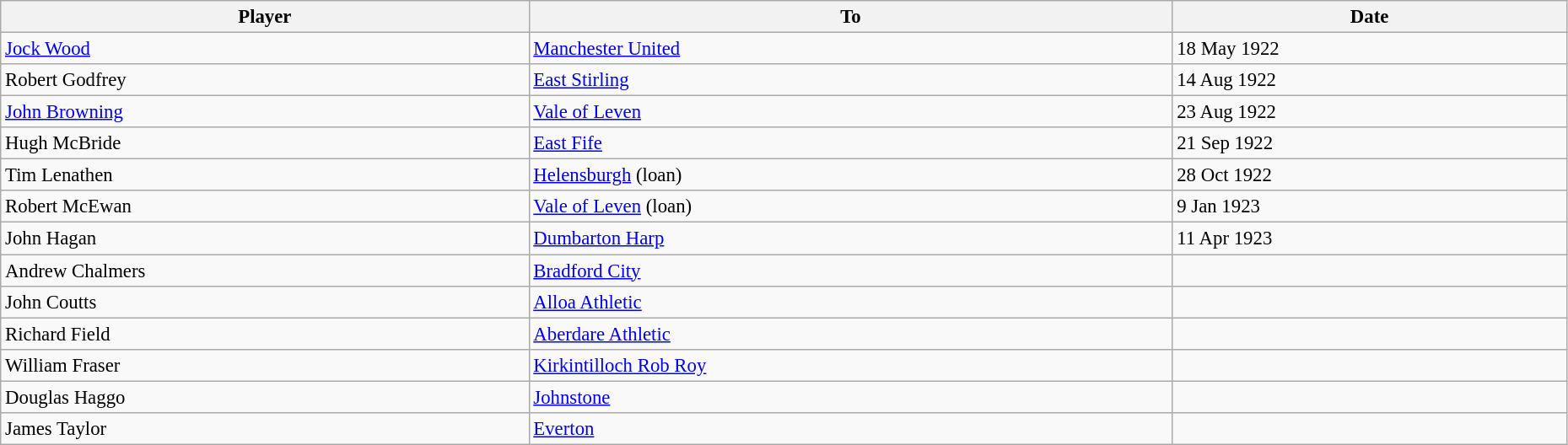<table class="wikitable" style="text-align:center; font-size:95%;width:98%; text-align:left">
<tr>
<th>Player</th>
<th>To</th>
<th>Date</th>
</tr>
<tr>
<td> <a href='#'>Jock Wood</a></td>
<td> <a href='#'>Manchester United</a></td>
<td>18 May 1922</td>
</tr>
<tr>
<td> Robert Godfrey</td>
<td> <a href='#'>East Stirling</a></td>
<td>14 Aug 1922</td>
</tr>
<tr>
<td> <a href='#'>John Browning</a></td>
<td> <a href='#'>Vale of Leven</a></td>
<td>23 Aug 1922</td>
</tr>
<tr>
<td> Hugh McBride</td>
<td> <a href='#'>East Fife</a></td>
<td>21 Sep 1922</td>
</tr>
<tr>
<td> Tim Lenathen</td>
<td> <a href='#'>Helensburgh</a> (loan)</td>
<td>28 Oct 1922</td>
</tr>
<tr>
<td> Robert McEwan</td>
<td> <a href='#'>Vale of Leven</a> (loan)</td>
<td>9 Jan 1923</td>
</tr>
<tr>
<td> John Hagan</td>
<td> <a href='#'>Dumbarton Harp</a></td>
<td>11 Apr 1923</td>
</tr>
<tr>
<td> Andrew Chalmers</td>
<td> <a href='#'>Bradford City</a></td>
<td></td>
</tr>
<tr>
<td> John Coutts</td>
<td> <a href='#'>Alloa Athletic</a></td>
<td></td>
</tr>
<tr>
<td> Richard Field</td>
<td> <a href='#'>Aberdare Athletic</a></td>
<td></td>
</tr>
<tr>
<td> William Fraser</td>
<td> <a href='#'>Kirkintilloch Rob Roy</a></td>
<td></td>
</tr>
<tr>
<td> Douglas Haggo</td>
<td> <a href='#'>Johnstone</a></td>
<td></td>
</tr>
<tr>
<td> James Taylor</td>
<td> <a href='#'>Everton</a></td>
<td></td>
</tr>
</table>
